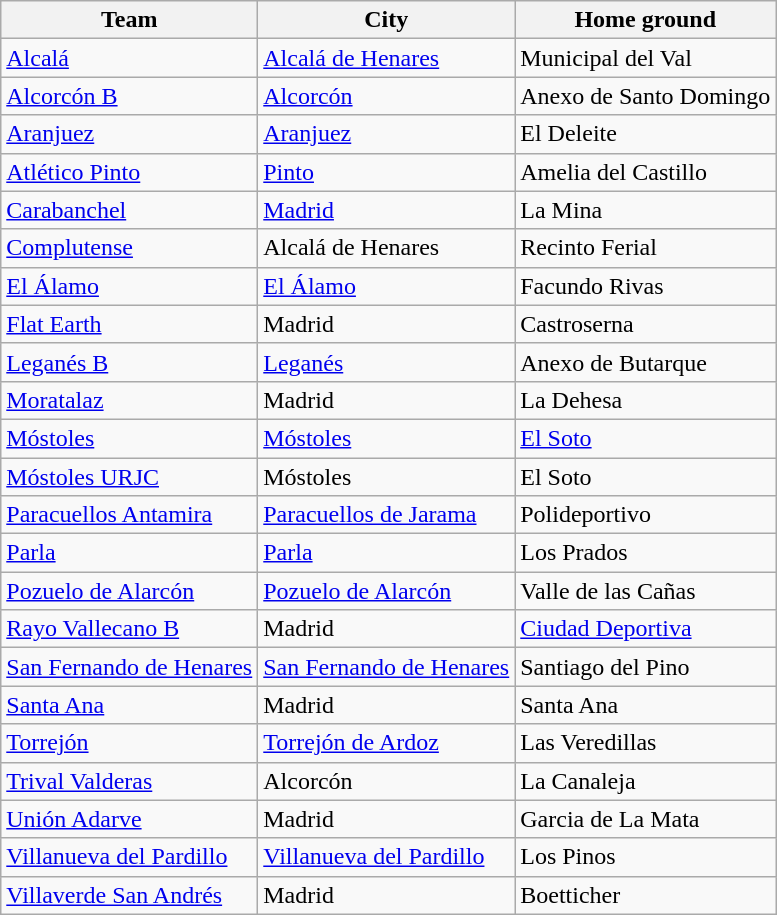<table class="wikitable sortable">
<tr>
<th>Team</th>
<th>City</th>
<th>Home ground</th>
</tr>
<tr>
<td><a href='#'>Alcalá</a></td>
<td><a href='#'>Alcalá de Henares</a></td>
<td>Municipal del Val</td>
</tr>
<tr>
<td><a href='#'>Alcorcón B</a></td>
<td><a href='#'>Alcorcón</a></td>
<td>Anexo de Santo Domingo</td>
</tr>
<tr>
<td><a href='#'>Aranjuez</a></td>
<td><a href='#'>Aranjuez</a></td>
<td>El Deleite</td>
</tr>
<tr>
<td><a href='#'>Atlético Pinto</a></td>
<td><a href='#'>Pinto</a></td>
<td>Amelia del Castillo</td>
</tr>
<tr>
<td><a href='#'>Carabanchel</a></td>
<td><a href='#'>Madrid</a></td>
<td>La Mina</td>
</tr>
<tr>
<td><a href='#'>Complutense</a></td>
<td>Alcalá de Henares</td>
<td>Recinto Ferial</td>
</tr>
<tr>
<td><a href='#'>El Álamo</a></td>
<td><a href='#'>El Álamo</a></td>
<td>Facundo Rivas</td>
</tr>
<tr>
<td><a href='#'>Flat Earth</a></td>
<td>Madrid</td>
<td>Castroserna</td>
</tr>
<tr>
<td><a href='#'>Leganés B</a></td>
<td><a href='#'>Leganés</a></td>
<td>Anexo de Butarque</td>
</tr>
<tr>
<td><a href='#'>Moratalaz</a></td>
<td>Madrid</td>
<td>La Dehesa</td>
</tr>
<tr>
<td><a href='#'>Móstoles</a></td>
<td><a href='#'>Móstoles</a></td>
<td><a href='#'>El Soto</a></td>
</tr>
<tr>
<td><a href='#'>Móstoles URJC</a></td>
<td>Móstoles</td>
<td>El Soto</td>
</tr>
<tr>
<td><a href='#'>Paracuellos Antamira</a></td>
<td><a href='#'>Paracuellos de Jarama</a></td>
<td>Polideportivo</td>
</tr>
<tr>
<td><a href='#'>Parla</a></td>
<td><a href='#'>Parla</a></td>
<td>Los Prados</td>
</tr>
<tr>
<td><a href='#'>Pozuelo de Alarcón</a></td>
<td><a href='#'>Pozuelo de Alarcón</a></td>
<td>Valle de las Cañas</td>
</tr>
<tr>
<td><a href='#'>Rayo Vallecano B</a></td>
<td>Madrid</td>
<td><a href='#'>Ciudad Deportiva</a></td>
</tr>
<tr>
<td><a href='#'>San Fernando de Henares</a></td>
<td><a href='#'>San Fernando de Henares</a></td>
<td>Santiago del Pino</td>
</tr>
<tr>
<td><a href='#'>Santa Ana</a></td>
<td>Madrid</td>
<td>Santa Ana</td>
</tr>
<tr>
<td><a href='#'>Torrejón</a></td>
<td><a href='#'>Torrejón de Ardoz</a></td>
<td>Las Veredillas</td>
</tr>
<tr>
<td><a href='#'>Trival Valderas</a></td>
<td>Alcorcón</td>
<td>La Canaleja</td>
</tr>
<tr>
<td><a href='#'>Unión Adarve</a></td>
<td>Madrid</td>
<td>Garcia de La Mata</td>
</tr>
<tr>
<td><a href='#'>Villanueva del Pardillo</a></td>
<td><a href='#'>Villanueva del Pardillo</a></td>
<td>Los Pinos</td>
</tr>
<tr>
<td><a href='#'>Villaverde San Andrés</a></td>
<td>Madrid</td>
<td>Boetticher</td>
</tr>
</table>
